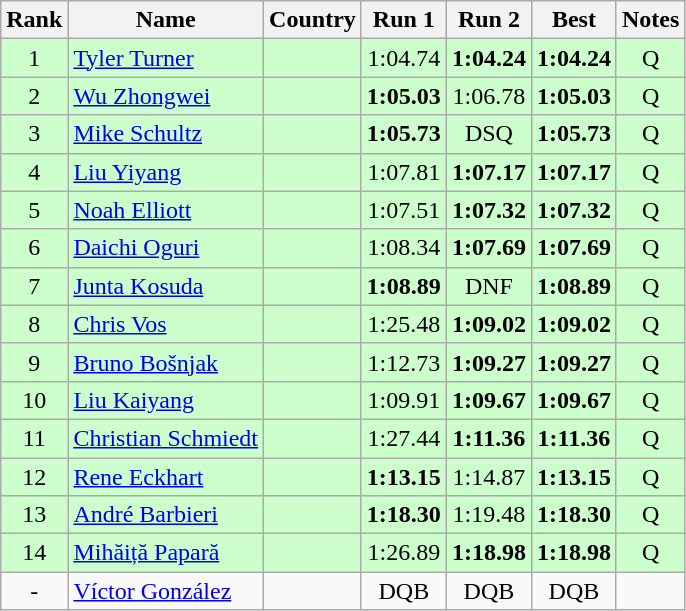<table class="wikitable sortable" style="text-align:center">
<tr>
<th>Rank</th>
<th>Name</th>
<th>Country</th>
<th>Run 1</th>
<th>Run 2</th>
<th>Best</th>
<th>Notes</th>
</tr>
<tr bgcolor=#ccffcc>
<td>1</td>
<td align="left"><a href='#'>Tyler Turner</a></td>
<td align=left></td>
<td>1:04.74</td>
<td><strong>1:04.24</strong></td>
<td><strong>1:04.24</strong></td>
<td>Q</td>
</tr>
<tr bgcolor=#ccffcc>
<td>2</td>
<td align="left"><a href='#'>Wu Zhongwei</a></td>
<td align="left"></td>
<td><strong>1:05.03</strong></td>
<td>1:06.78</td>
<td><strong>1:05.03</strong></td>
<td>Q</td>
</tr>
<tr bgcolor=#ccffcc>
<td>3</td>
<td align="left"><a href='#'>Mike Schultz</a></td>
<td align="left"></td>
<td><strong>1:05.73</strong></td>
<td>DSQ</td>
<td><strong>1:05.73</strong></td>
<td>Q</td>
</tr>
<tr bgcolor=#ccffcc>
<td>4</td>
<td align="left"><a href='#'>Liu Yiyang</a></td>
<td align="left"></td>
<td>1:07.81</td>
<td><strong>1:07.17</strong></td>
<td><strong>1:07.17</strong></td>
<td>Q</td>
</tr>
<tr bgcolor=#ccffcc>
<td>5</td>
<td align="left"><a href='#'>Noah Elliott</a></td>
<td align="left"></td>
<td>1:07.51</td>
<td><strong>1:07.32</strong></td>
<td><strong>1:07.32</strong></td>
<td>Q</td>
</tr>
<tr bgcolor=#ccffcc>
<td>6</td>
<td align="left"><a href='#'>Daichi Oguri</a></td>
<td align="left"></td>
<td>1:08.34</td>
<td><strong>1:07.69</strong></td>
<td><strong>1:07.69</strong></td>
<td>Q</td>
</tr>
<tr bgcolor=#ccffcc>
<td>7</td>
<td align="left"><a href='#'>Junta Kosuda</a></td>
<td align="left"></td>
<td><strong>1:08.89</strong></td>
<td>DNF</td>
<td><strong>1:08.89</strong></td>
<td>Q</td>
</tr>
<tr bgcolor=#ccffcc>
<td>8</td>
<td align="left"><a href='#'>Chris Vos</a></td>
<td align="left"></td>
<td>1:25.48</td>
<td><strong>1:09.02</strong></td>
<td><strong>1:09.02</strong></td>
<td>Q</td>
</tr>
<tr bgcolor=#ccffcc>
<td>9</td>
<td align="left"><a href='#'>Bruno Bošnjak</a></td>
<td align="left"></td>
<td>1:12.73</td>
<td><strong>1:09.27</strong></td>
<td><strong>1:09.27</strong></td>
<td>Q</td>
</tr>
<tr bgcolor=#ccffcc>
<td>10</td>
<td align="left"><a href='#'>Liu Kaiyang</a></td>
<td align="left"></td>
<td>1:09.91</td>
<td><strong>1:09.67</strong></td>
<td><strong>1:09.67</strong></td>
<td>Q</td>
</tr>
<tr bgcolor=#ccffcc>
<td>11</td>
<td align="left"><a href='#'>Christian Schmiedt</a></td>
<td align="left"></td>
<td>1:27.44</td>
<td><strong>1:11.36</strong></td>
<td><strong>1:11.36</strong></td>
<td>Q</td>
</tr>
<tr bgcolor=#ccffcc>
<td>12</td>
<td align="left"><a href='#'>Rene Eckhart</a></td>
<td align="left"></td>
<td><strong>1:13.15</strong></td>
<td>1:14.87</td>
<td><strong>1:13.15</strong></td>
<td>Q</td>
</tr>
<tr bgcolor=#ccffcc>
<td>13</td>
<td align="left"><a href='#'>André Barbieri</a></td>
<td align="left"></td>
<td><strong>1:18.30</strong></td>
<td>1:19.48</td>
<td><strong>1:18.30</strong></td>
<td>Q</td>
</tr>
<tr bgcolor=#ccffcc>
<td>14</td>
<td align="left"><a href='#'>Mihăiță Papară</a></td>
<td align="left"></td>
<td>1:26.89</td>
<td><strong>1:18.98</strong></td>
<td><strong>1:18.98</strong></td>
<td>Q</td>
</tr>
<tr>
<td>-</td>
<td align="left"><a href='#'>Víctor González</a></td>
<td align="left"></td>
<td>DQB</td>
<td>DQB</td>
<td>DQB</td>
<td></td>
</tr>
</table>
